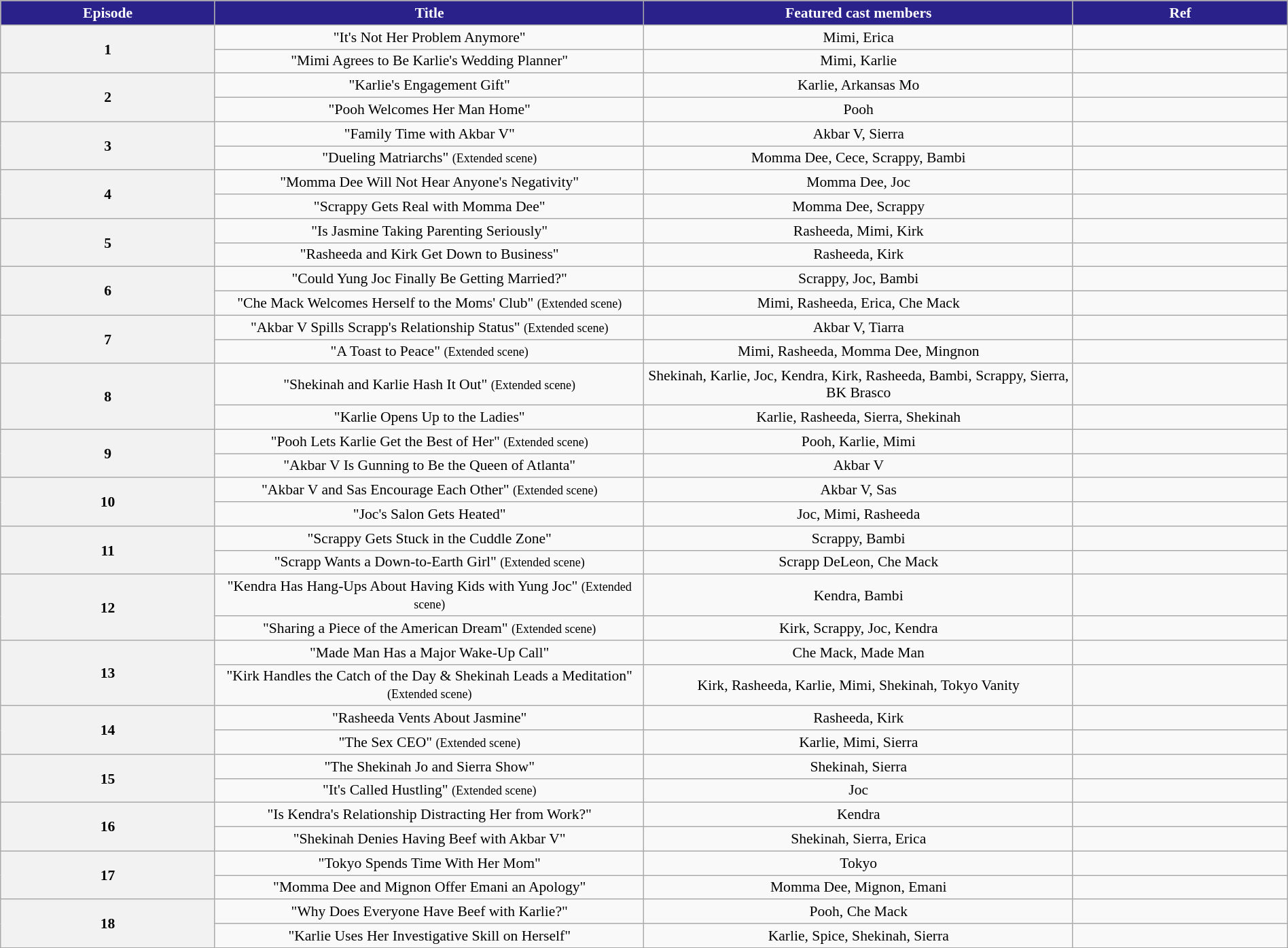<table class="wikitable sortable" style="font-size:90%; text-align: center; margin: auto;">
<tr>
<th scope="col"  style="background:#2a218a; color:#fff; width:5%;">Episode</th>
<th scope="col"  style="background:#2a218a; color:#fff; width:10%;">Title</th>
<th scope="col"  style="background:#2a218a; color:#fff; width:10%;">Featured cast members</th>
<th scope="col"  style="background:#2a218a; color:#fff; width:5%;">Ref</th>
</tr>
<tr>
<th scope="row" rowspan="2">1</th>
<td>"It's Not Her Problem Anymore"</td>
<td>Mimi, Erica</td>
<td style="text-align:center;"></td>
</tr>
<tr>
<td>"Mimi Agrees to Be Karlie's Wedding Planner"</td>
<td>Mimi, Karlie</td>
<td style="text-align:center;"></td>
</tr>
<tr>
<th scope="row" rowspan="2">2</th>
<td>"Karlie's Engagement Gift"</td>
<td>Karlie, Arkansas Mo</td>
<td style="text-align:center;"></td>
</tr>
<tr>
<td>"Pooh Welcomes Her Man Home"</td>
<td>Pooh</td>
<td style="text-align:center;"></td>
</tr>
<tr>
<th scope="row" rowspan="2">3</th>
<td>"Family Time with Akbar V"</td>
<td>Akbar V, Sierra</td>
<td style="text-align:center;"></td>
</tr>
<tr>
<td>"Dueling Matriarchs" <small>(Extended scene)</small></td>
<td>Momma Dee, Cece, Scrappy, Bambi</td>
<td style="text-align:center;"></td>
</tr>
<tr>
<th scope="row" rowspan="2">4</th>
<td>"Momma Dee Will Not Hear Anyone's Negativity"</td>
<td>Momma Dee, Joc</td>
<td style="text-align:center;"></td>
</tr>
<tr>
<td>"Scrappy Gets Real with Momma Dee"</td>
<td>Momma Dee, Scrappy</td>
<td style="text-align:center;"></td>
</tr>
<tr>
<th scope="row" rowspan="2">5</th>
<td>"Is Jasmine Taking Parenting Seriously"</td>
<td>Rasheeda, Mimi, Kirk</td>
<td style="text-align:center;"></td>
</tr>
<tr>
<td>"Rasheeda and Kirk Get Down to Business"</td>
<td>Rasheeda, Kirk</td>
<td style="text-align:center;"></td>
</tr>
<tr>
<th scope="row" rowspan="2">6</th>
<td>"Could Yung Joc Finally Be Getting Married?"</td>
<td>Scrappy, Joc, Bambi</td>
<td style="text-align:center;"></td>
</tr>
<tr>
<td>"Che Mack Welcomes Herself to the Moms' Club" <small>(Extended scene)</small></td>
<td>Mimi, Rasheeda, Erica, Che Mack</td>
<td style="text-align:center;"></td>
</tr>
<tr>
<th scope="row" rowspan="2">7</th>
<td>"Akbar V Spills Scrapp's Relationship Status" <small>(Extended scene)</small></td>
<td>Akbar V, Tiarra</td>
<td style="text-align:center;"></td>
</tr>
<tr>
<td>"A Toast to Peace" <small>(Extended scene)</small></td>
<td>Mimi, Rasheeda, Momma Dee, Mingnon</td>
<td style="text-align:center;"></td>
</tr>
<tr>
<th scope="row" rowspan="2">8</th>
<td>"Shekinah and Karlie Hash It Out" <small>(Extended scene)</small></td>
<td>Shekinah, Karlie, Joc, Kendra, Kirk, Rasheeda, Bambi, Scrappy, Sierra, BK Brasco</td>
<td style="text-align:center;"></td>
</tr>
<tr>
<td>"Karlie Opens Up to the Ladies"</td>
<td>Karlie, Rasheeda, Sierra, Shekinah</td>
<td style="text-align:center;"></td>
</tr>
<tr>
<th scope="row" rowspan="2">9</th>
<td>"Pooh Lets Karlie Get the Best of Her" <small>(Extended scene)</small></td>
<td>Pooh, Karlie, Mimi</td>
<td style="text-align:center;"></td>
</tr>
<tr>
<td>"Akbar V Is Gunning to Be the Queen of Atlanta"</td>
<td>Akbar V</td>
<td style="text-align:center;"></td>
</tr>
<tr>
<th scope="row" rowspan="2">10</th>
<td>"Akbar V and Sas Encourage Each Other" <small>(Extended scene)</small></td>
<td>Akbar V, Sas</td>
<td style="text-align:center;"></td>
</tr>
<tr>
<td>"Joc's Salon Gets Heated"</td>
<td>Joc, Mimi, Rasheeda</td>
<td style="text-align:center;"></td>
</tr>
<tr>
<th scope="row" rowspan="2">11</th>
<td>"Scrappy Gets Stuck in the Cuddle Zone"</td>
<td>Scrappy, Bambi</td>
<td style="text-align:center;"></td>
</tr>
<tr>
<td>"Scrapp Wants a Down-to-Earth Girl" <small>(Extended scene)</small></td>
<td>Scrapp DeLeon, Che Mack</td>
<td style="text-align:center;"></td>
</tr>
<tr>
<th scope="row" rowspan="2">12</th>
<td>"Kendra Has Hang-Ups About Having Kids with Yung Joc" <small>(Extended scene)</small></td>
<td>Kendra, Bambi</td>
<td style="text-align:center;"></td>
</tr>
<tr>
<td>"Sharing a Piece of the American Dream" <small>(Extended scene)</small></td>
<td>Kirk, Scrappy, Joc, Kendra</td>
<td style="text-align:center;"></td>
</tr>
<tr>
<th scope="row" rowspan="2">13</th>
<td>"Made Man Has a Major Wake-Up Call"</td>
<td>Che Mack, Made Man</td>
<td style="text-align:center;"></td>
</tr>
<tr>
<td>"Kirk Handles the Catch of the Day & Shekinah Leads a Meditation" <small>(Extended scene)</small></td>
<td>Kirk, Rasheeda, Karlie, Mimi, Shekinah, Tokyo Vanity</td>
<td style="text-align:center;"></td>
</tr>
<tr>
<th scope="row" rowspan="2">14</th>
<td>"Rasheeda Vents About Jasmine"</td>
<td>Rasheeda, Kirk</td>
<td style="text-align:center;"></td>
</tr>
<tr>
<td>"The Sex CEO" <small>(Extended scene)</small></td>
<td>Karlie, Mimi, Sierra</td>
<td style="text-align:center;"></td>
</tr>
<tr>
<th scope="row" rowspan="2">15</th>
<td>"The Shekinah Jo and Sierra Show"</td>
<td>Shekinah, Sierra</td>
<td style="text-align:center;"></td>
</tr>
<tr>
<td>"It's Called Hustling" <small>(Extended scene)</small></td>
<td>Joc</td>
<td style="text-align:center;"></td>
</tr>
<tr>
<th scope="row" rowspan="2">16</th>
<td>"Is Kendra's Relationship Distracting Her from Work?"</td>
<td>Kendra</td>
<td style="text-align:center;"></td>
</tr>
<tr>
<td>"Shekinah Denies Having Beef with Akbar V"</td>
<td>Shekinah, Sierra, Erica</td>
<td style="text-align:center;"></td>
</tr>
<tr>
<th scope="row" rowspan="2">17</th>
<td>"Tokyo Spends Time With Her Mom"</td>
<td>Tokyo</td>
<td style="text-align:center;"></td>
</tr>
<tr>
<td>"Momma Dee and Mignon Offer Emani an Apology"</td>
<td>Momma Dee, Mignon, Emani</td>
<td style="text-align:center;"></td>
</tr>
<tr>
<th scope="row" rowspan="2">18</th>
<td>"Why Does Everyone Have Beef with Karlie?"</td>
<td>Pooh, Che Mack</td>
<td style="text-align:center;"></td>
</tr>
<tr>
<td>"Karlie Uses Her Investigative Skill on Herself"</td>
<td>Karlie, Spice, Shekinah, Sierra</td>
<td style="text-align:center;"></td>
</tr>
</table>
